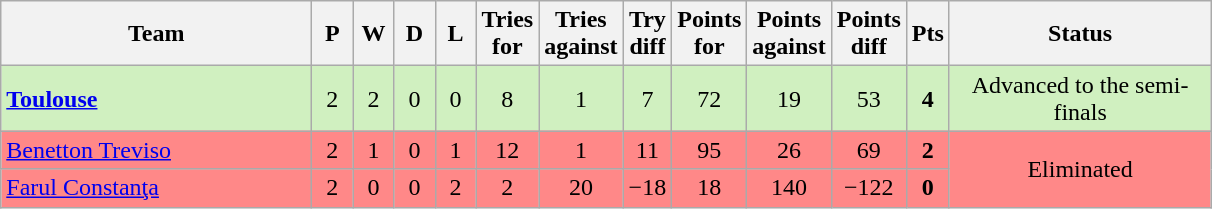<table class="wikitable" style="text-align: center;">
<tr>
<th width="200">Team</th>
<th width="20">P</th>
<th width="20">W</th>
<th width="20">D</th>
<th width="20">L</th>
<th width="20">Tries for</th>
<th width="20">Tries against</th>
<th width="20">Try diff</th>
<th width="20">Points for</th>
<th width="20">Points against</th>
<th width="25">Points diff</th>
<th width="20">Pts</th>
<th width="167">Status</th>
</tr>
<tr bgcolor="#D0F0C0">
<td align="left"> <strong><a href='#'>Toulouse</a></strong></td>
<td>2</td>
<td>2</td>
<td>0</td>
<td>0</td>
<td>8</td>
<td>1</td>
<td>7</td>
<td>72</td>
<td>19</td>
<td>53</td>
<td><strong>4</strong></td>
<td>Advanced to the semi-finals</td>
</tr>
<tr bgcolor=#FF8888>
<td align="left"> <a href='#'>Benetton Treviso</a></td>
<td>2</td>
<td>1</td>
<td>0</td>
<td>1</td>
<td>12</td>
<td>1</td>
<td>11</td>
<td>95</td>
<td>26</td>
<td>69</td>
<td><strong>2</strong></td>
<td rowspan=2>Eliminated</td>
</tr>
<tr bgcolor=#FF8888>
<td align="left"> <a href='#'>Farul Constanţa</a></td>
<td>2</td>
<td>0</td>
<td>0</td>
<td>2</td>
<td>2</td>
<td>20</td>
<td>−18</td>
<td>18</td>
<td>140</td>
<td>−122</td>
<td><strong>0</strong></td>
</tr>
</table>
